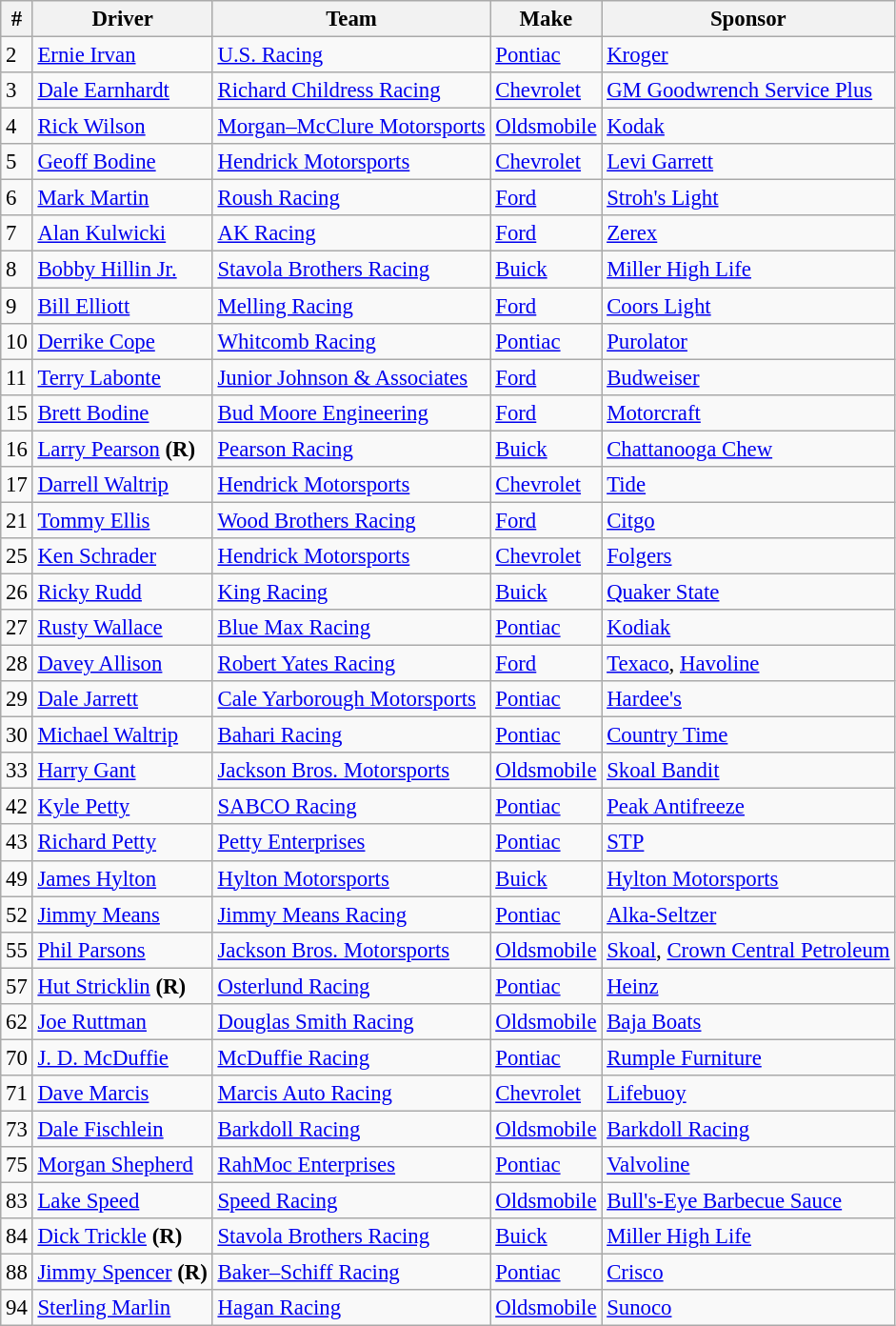<table class="wikitable" style="font-size:95%">
<tr>
<th>#</th>
<th>Driver</th>
<th>Team</th>
<th>Make</th>
<th>Sponsor</th>
</tr>
<tr>
<td>2</td>
<td><a href='#'>Ernie Irvan</a></td>
<td><a href='#'>U.S. Racing</a></td>
<td><a href='#'>Pontiac</a></td>
<td><a href='#'>Kroger</a></td>
</tr>
<tr>
<td>3</td>
<td><a href='#'>Dale Earnhardt</a></td>
<td><a href='#'>Richard Childress Racing</a></td>
<td><a href='#'>Chevrolet</a></td>
<td><a href='#'>GM Goodwrench Service Plus</a></td>
</tr>
<tr>
<td>4</td>
<td><a href='#'>Rick Wilson</a></td>
<td><a href='#'>Morgan–McClure Motorsports</a></td>
<td><a href='#'>Oldsmobile</a></td>
<td><a href='#'>Kodak</a></td>
</tr>
<tr>
<td>5</td>
<td><a href='#'>Geoff Bodine</a></td>
<td><a href='#'>Hendrick Motorsports</a></td>
<td><a href='#'>Chevrolet</a></td>
<td><a href='#'>Levi Garrett</a></td>
</tr>
<tr>
<td>6</td>
<td><a href='#'>Mark Martin</a></td>
<td><a href='#'>Roush Racing</a></td>
<td><a href='#'>Ford</a></td>
<td><a href='#'>Stroh's Light</a></td>
</tr>
<tr>
<td>7</td>
<td><a href='#'>Alan Kulwicki</a></td>
<td><a href='#'>AK Racing</a></td>
<td><a href='#'>Ford</a></td>
<td><a href='#'>Zerex</a></td>
</tr>
<tr>
<td>8</td>
<td><a href='#'>Bobby Hillin Jr.</a></td>
<td><a href='#'>Stavola Brothers Racing</a></td>
<td><a href='#'>Buick</a></td>
<td><a href='#'>Miller High Life</a></td>
</tr>
<tr>
<td>9</td>
<td><a href='#'>Bill Elliott</a></td>
<td><a href='#'>Melling Racing</a></td>
<td><a href='#'>Ford</a></td>
<td><a href='#'>Coors Light</a></td>
</tr>
<tr>
<td>10</td>
<td><a href='#'>Derrike Cope</a></td>
<td><a href='#'>Whitcomb Racing</a></td>
<td><a href='#'>Pontiac</a></td>
<td><a href='#'>Purolator</a></td>
</tr>
<tr>
<td>11</td>
<td><a href='#'>Terry Labonte</a></td>
<td><a href='#'>Junior Johnson & Associates</a></td>
<td><a href='#'>Ford</a></td>
<td><a href='#'>Budweiser</a></td>
</tr>
<tr>
<td>15</td>
<td><a href='#'>Brett Bodine</a></td>
<td><a href='#'>Bud Moore Engineering</a></td>
<td><a href='#'>Ford</a></td>
<td><a href='#'>Motorcraft</a></td>
</tr>
<tr>
<td>16</td>
<td><a href='#'>Larry Pearson</a> <strong>(R)</strong></td>
<td><a href='#'>Pearson Racing</a></td>
<td><a href='#'>Buick</a></td>
<td><a href='#'>Chattanooga Chew</a></td>
</tr>
<tr>
<td>17</td>
<td><a href='#'>Darrell Waltrip</a></td>
<td><a href='#'>Hendrick Motorsports</a></td>
<td><a href='#'>Chevrolet</a></td>
<td><a href='#'>Tide</a></td>
</tr>
<tr>
<td>21</td>
<td><a href='#'>Tommy Ellis</a></td>
<td><a href='#'>Wood Brothers Racing</a></td>
<td><a href='#'>Ford</a></td>
<td><a href='#'>Citgo</a></td>
</tr>
<tr>
<td>25</td>
<td><a href='#'>Ken Schrader</a></td>
<td><a href='#'>Hendrick Motorsports</a></td>
<td><a href='#'>Chevrolet</a></td>
<td><a href='#'>Folgers</a></td>
</tr>
<tr>
<td>26</td>
<td><a href='#'>Ricky Rudd</a></td>
<td><a href='#'>King Racing</a></td>
<td><a href='#'>Buick</a></td>
<td><a href='#'>Quaker State</a></td>
</tr>
<tr>
<td>27</td>
<td><a href='#'>Rusty Wallace</a></td>
<td><a href='#'>Blue Max Racing</a></td>
<td><a href='#'>Pontiac</a></td>
<td><a href='#'>Kodiak</a></td>
</tr>
<tr>
<td>28</td>
<td><a href='#'>Davey Allison</a></td>
<td><a href='#'>Robert Yates Racing</a></td>
<td><a href='#'>Ford</a></td>
<td><a href='#'>Texaco</a>, <a href='#'>Havoline</a></td>
</tr>
<tr>
<td>29</td>
<td><a href='#'>Dale Jarrett</a></td>
<td><a href='#'>Cale Yarborough Motorsports</a></td>
<td><a href='#'>Pontiac</a></td>
<td><a href='#'>Hardee's</a></td>
</tr>
<tr>
<td>30</td>
<td><a href='#'>Michael Waltrip</a></td>
<td><a href='#'>Bahari Racing</a></td>
<td><a href='#'>Pontiac</a></td>
<td><a href='#'>Country Time</a></td>
</tr>
<tr>
<td>33</td>
<td><a href='#'>Harry Gant</a></td>
<td><a href='#'>Jackson Bros. Motorsports</a></td>
<td><a href='#'>Oldsmobile</a></td>
<td><a href='#'>Skoal Bandit</a></td>
</tr>
<tr>
<td>42</td>
<td><a href='#'>Kyle Petty</a></td>
<td><a href='#'>SABCO Racing</a></td>
<td><a href='#'>Pontiac</a></td>
<td><a href='#'>Peak Antifreeze</a></td>
</tr>
<tr>
<td>43</td>
<td><a href='#'>Richard Petty</a></td>
<td><a href='#'>Petty Enterprises</a></td>
<td><a href='#'>Pontiac</a></td>
<td><a href='#'>STP</a></td>
</tr>
<tr>
<td>49</td>
<td><a href='#'>James Hylton</a></td>
<td><a href='#'>Hylton Motorsports</a></td>
<td><a href='#'>Buick</a></td>
<td><a href='#'>Hylton Motorsports</a></td>
</tr>
<tr>
<td>52</td>
<td><a href='#'>Jimmy Means</a></td>
<td><a href='#'>Jimmy Means Racing</a></td>
<td><a href='#'>Pontiac</a></td>
<td><a href='#'>Alka-Seltzer</a></td>
</tr>
<tr>
<td>55</td>
<td><a href='#'>Phil Parsons</a></td>
<td><a href='#'>Jackson Bros. Motorsports</a></td>
<td><a href='#'>Oldsmobile</a></td>
<td><a href='#'>Skoal</a>, <a href='#'>Crown Central Petroleum</a></td>
</tr>
<tr>
<td>57</td>
<td><a href='#'>Hut Stricklin</a> <strong>(R)</strong></td>
<td><a href='#'>Osterlund Racing</a></td>
<td><a href='#'>Pontiac</a></td>
<td><a href='#'>Heinz</a></td>
</tr>
<tr>
<td>62</td>
<td><a href='#'>Joe Ruttman</a></td>
<td><a href='#'>Douglas Smith Racing</a></td>
<td><a href='#'>Oldsmobile</a></td>
<td><a href='#'>Baja Boats</a></td>
</tr>
<tr>
<td>70</td>
<td><a href='#'>J. D. McDuffie</a></td>
<td><a href='#'>McDuffie Racing</a></td>
<td><a href='#'>Pontiac</a></td>
<td><a href='#'>Rumple Furniture</a></td>
</tr>
<tr>
<td>71</td>
<td><a href='#'>Dave Marcis</a></td>
<td><a href='#'>Marcis Auto Racing</a></td>
<td><a href='#'>Chevrolet</a></td>
<td><a href='#'>Lifebuoy</a></td>
</tr>
<tr>
<td>73</td>
<td><a href='#'>Dale Fischlein</a></td>
<td><a href='#'>Barkdoll Racing</a></td>
<td><a href='#'>Oldsmobile</a></td>
<td><a href='#'>Barkdoll Racing</a></td>
</tr>
<tr>
<td>75</td>
<td><a href='#'>Morgan Shepherd</a></td>
<td><a href='#'>RahMoc Enterprises</a></td>
<td><a href='#'>Pontiac</a></td>
<td><a href='#'>Valvoline</a></td>
</tr>
<tr>
<td>83</td>
<td><a href='#'>Lake Speed</a></td>
<td><a href='#'>Speed Racing</a></td>
<td><a href='#'>Oldsmobile</a></td>
<td><a href='#'>Bull's-Eye Barbecue Sauce</a></td>
</tr>
<tr>
<td>84</td>
<td><a href='#'>Dick Trickle</a> <strong>(R)</strong></td>
<td><a href='#'>Stavola Brothers Racing</a></td>
<td><a href='#'>Buick</a></td>
<td><a href='#'>Miller High Life</a></td>
</tr>
<tr>
<td>88</td>
<td><a href='#'>Jimmy Spencer</a> <strong>(R)</strong></td>
<td><a href='#'>Baker–Schiff Racing</a></td>
<td><a href='#'>Pontiac</a></td>
<td><a href='#'>Crisco</a></td>
</tr>
<tr>
<td>94</td>
<td><a href='#'>Sterling Marlin</a></td>
<td><a href='#'>Hagan Racing</a></td>
<td><a href='#'>Oldsmobile</a></td>
<td><a href='#'>Sunoco</a></td>
</tr>
</table>
